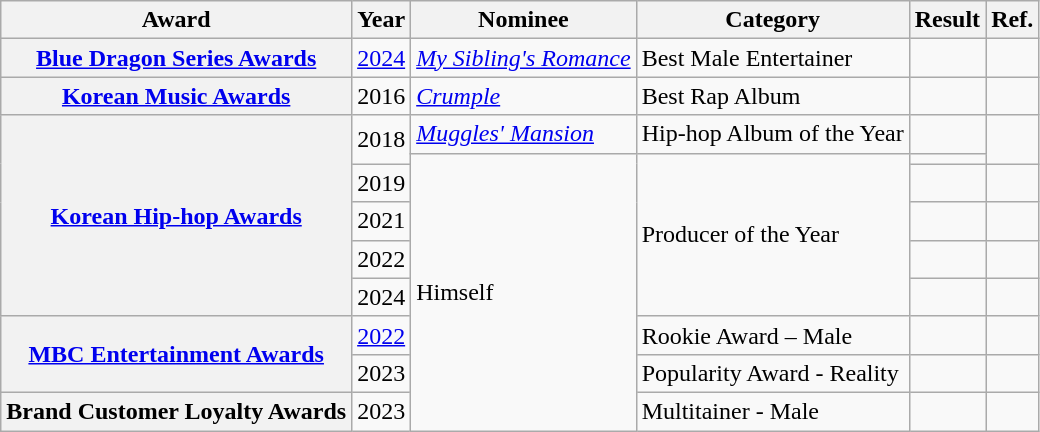<table class="wikitable plainrowheaders">
<tr>
<th>Award</th>
<th>Year</th>
<th>Nominee</th>
<th>Category</th>
<th>Result</th>
<th>Ref.</th>
</tr>
<tr>
<th scope="row"><a href='#'>Blue Dragon Series Awards</a></th>
<td><a href='#'>2024</a></td>
<td><em><a href='#'>My Sibling's Romance</a></em></td>
<td>Best Male Entertainer</td>
<td></td>
<td></td>
</tr>
<tr>
<th scope="row"><a href='#'>Korean Music Awards</a></th>
<td>2016</td>
<td><em><a href='#'>Crumple</a></em></td>
<td>Best Rap Album</td>
<td></td>
<td></td>
</tr>
<tr>
<th rowspan="6" scope="row"><a href='#'>Korean Hip-hop Awards</a></th>
<td rowspan="2">2018</td>
<td><em><a href='#'>Muggles' Mansion</a></em></td>
<td>Hip-hop Album of the Year</td>
<td></td>
<td rowspan="2"></td>
</tr>
<tr>
<td rowspan="8">Himself</td>
<td rowspan="5">Producer of the Year</td>
<td></td>
</tr>
<tr>
<td>2019</td>
<td></td>
<td></td>
</tr>
<tr>
<td>2021</td>
<td></td>
<td></td>
</tr>
<tr>
<td>2022</td>
<td></td>
<td></td>
</tr>
<tr>
<td>2024</td>
<td></td>
<td></td>
</tr>
<tr>
<th rowspan="2" scope="row"><a href='#'>MBC Entertainment Awards</a></th>
<td><a href='#'>2022</a></td>
<td>Rookie Award – Male</td>
<td></td>
<td></td>
</tr>
<tr>
<td>2023</td>
<td>Popularity Award - Reality</td>
<td></td>
<td></td>
</tr>
<tr>
<th scope="row">Brand Customer Loyalty Awards</th>
<td>2023</td>
<td>Multitainer - Male</td>
<td></td>
<td></td>
</tr>
</table>
